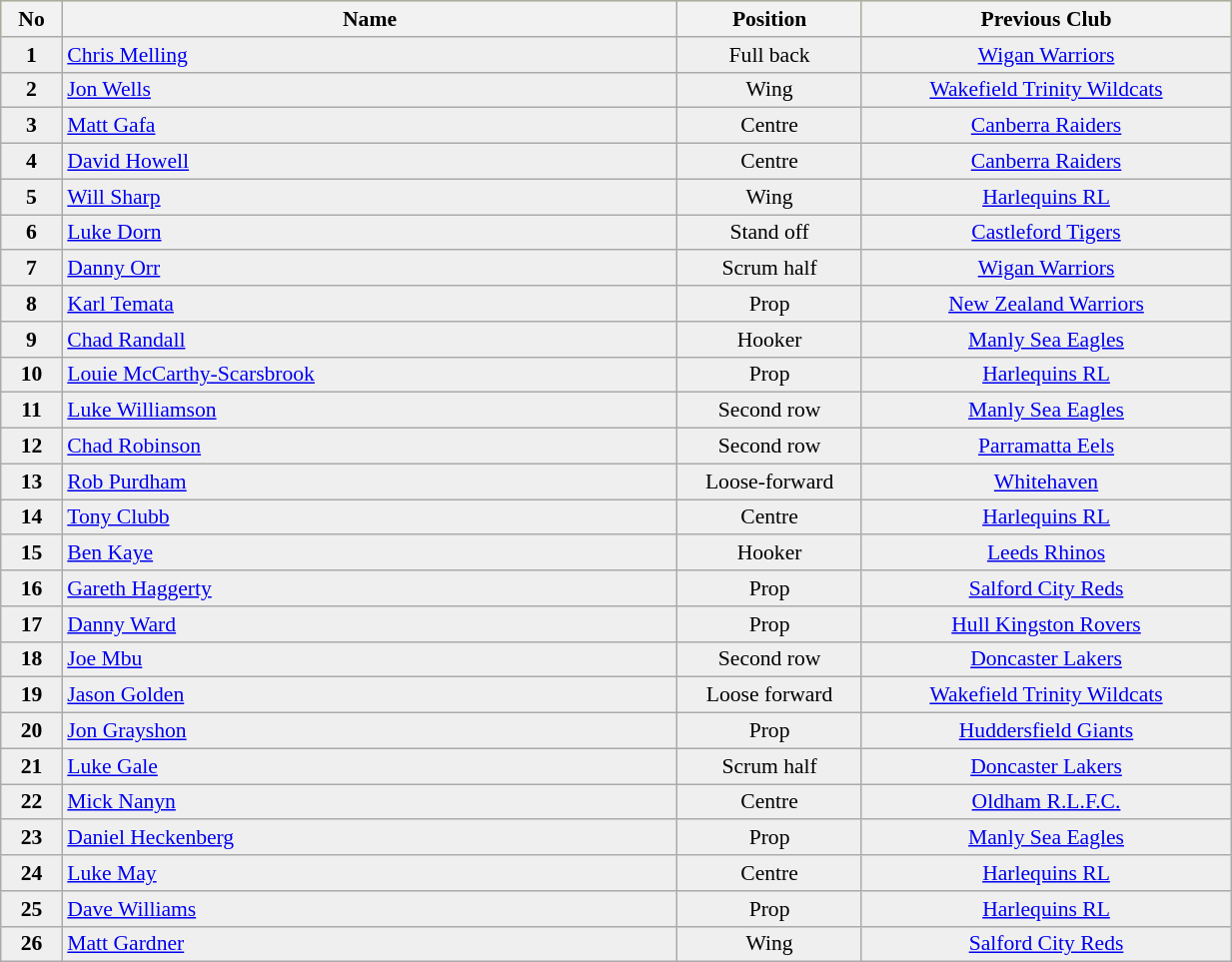<table class="wikitable sortable" width=65%" style="font-size:90%" border="1">
<tr bgcolor=#efefef">
<th width=5%>No</th>
<th !width=10%>Name</th>
<th width=15%>Position</th>
<th width=30%>Previous Club</th>
</tr>
<tr bgcolor=#efefef>
<td align=center><strong>1</strong></td>
<td><a href='#'>Chris Melling</a></td>
<td align=center>Full back</td>
<td align=center><a href='#'>Wigan Warriors</a></td>
</tr>
<tr bgcolor=#efefef>
<td align=center><strong>2</strong></td>
<td><a href='#'>Jon Wells</a></td>
<td align=center>Wing</td>
<td align=center><a href='#'>Wakefield Trinity Wildcats</a></td>
</tr>
<tr bgcolor=#efefef>
<td align=center><strong>3</strong></td>
<td><a href='#'>Matt Gafa</a></td>
<td align=center>Centre</td>
<td align=center><a href='#'>Canberra Raiders</a></td>
</tr>
<tr bgcolor=#efefef>
<td align=center><strong>4</strong></td>
<td><a href='#'>David Howell</a></td>
<td align=center>Centre</td>
<td align=center><a href='#'>Canberra Raiders</a></td>
</tr>
<tr bgcolor=#efefef>
<td align=center><strong>5</strong></td>
<td><a href='#'>Will Sharp</a></td>
<td align=center>Wing</td>
<td align=center><a href='#'>Harlequins RL</a></td>
</tr>
<tr bgcolor=#efefef>
<td align=center><strong>6</strong></td>
<td><a href='#'>Luke Dorn</a></td>
<td align=center>Stand off</td>
<td align=center><a href='#'>Castleford Tigers</a></td>
</tr>
<tr bgcolor=#efefef>
<td align=center><strong>7</strong></td>
<td><a href='#'>Danny Orr</a></td>
<td align=center>Scrum half</td>
<td align=center><a href='#'>Wigan Warriors</a></td>
</tr>
<tr bgcolor=#efefef>
<td align=center><strong>8</strong></td>
<td><a href='#'>Karl Temata</a></td>
<td align=center>Prop</td>
<td align=center><a href='#'>New Zealand Warriors</a></td>
</tr>
<tr bgcolor=#efefef>
<td align=center><strong>9</strong></td>
<td><a href='#'>Chad Randall</a></td>
<td align=center>Hooker</td>
<td align=center><a href='#'>Manly Sea Eagles</a></td>
</tr>
<tr bgcolor=#efefef>
<td align=center><strong>10</strong></td>
<td><a href='#'>Louie McCarthy-Scarsbrook</a></td>
<td align=center>Prop</td>
<td align=center><a href='#'>Harlequins RL</a></td>
</tr>
<tr bgcolor=#efefef>
<td align=center><strong>11</strong></td>
<td><a href='#'>Luke Williamson</a></td>
<td align=center>Second row</td>
<td align=center><a href='#'>Manly Sea Eagles</a></td>
</tr>
<tr bgcolor=#efefef>
<td align=center><strong>12</strong></td>
<td><a href='#'>Chad Robinson</a></td>
<td align=center>Second row</td>
<td align=center><a href='#'>Parramatta Eels</a></td>
</tr>
<tr bgcolor=#efefef>
<td align=center><strong>13</strong></td>
<td><a href='#'>Rob Purdham</a></td>
<td align=center>Loose-forward</td>
<td align=center><a href='#'>Whitehaven</a></td>
</tr>
<tr bgcolor=#efefef>
<td align=center><strong>14</strong></td>
<td><a href='#'>Tony Clubb</a></td>
<td align=center>Centre</td>
<td align=center><a href='#'>Harlequins RL</a></td>
</tr>
<tr bgcolor=#efefef>
<td align=center><strong>15</strong></td>
<td><a href='#'>Ben Kaye</a></td>
<td align=center>Hooker</td>
<td align=center><a href='#'>Leeds Rhinos</a></td>
</tr>
<tr bgcolor=#efefef>
<td align=center><strong>16</strong></td>
<td><a href='#'>Gareth Haggerty</a></td>
<td align=center>Prop</td>
<td align=center><a href='#'>Salford City Reds</a></td>
</tr>
<tr bgcolor=#efefef>
<td align=center><strong>17</strong></td>
<td><a href='#'>Danny Ward</a></td>
<td align=center>Prop</td>
<td align=center><a href='#'>Hull Kingston Rovers</a></td>
</tr>
<tr bgcolor=#efefef>
<td align=center><strong>18</strong></td>
<td><a href='#'>Joe Mbu</a></td>
<td align=center>Second row</td>
<td align=center><a href='#'>Doncaster Lakers</a></td>
</tr>
<tr bgcolor=#efefef>
<td align=center><strong>19</strong></td>
<td><a href='#'>Jason Golden</a></td>
<td align=center>Loose forward</td>
<td align=center><a href='#'>Wakefield Trinity Wildcats</a></td>
</tr>
<tr bgcolor=#efefef>
<td align=center><strong>20</strong></td>
<td><a href='#'>Jon Grayshon</a></td>
<td align=center>Prop</td>
<td align=center><a href='#'>Huddersfield Giants</a></td>
</tr>
<tr bgcolor=#efefef>
<td align=center><strong>21</strong></td>
<td><a href='#'>Luke Gale</a></td>
<td align=center>Scrum half</td>
<td align=center><a href='#'>Doncaster Lakers</a></td>
</tr>
<tr bgcolor=#efefef>
<td align=center><strong>22</strong></td>
<td><a href='#'>Mick Nanyn</a></td>
<td align=center>Centre</td>
<td align=center><a href='#'>Oldham R.L.F.C.</a></td>
</tr>
<tr bgcolor=#efefef>
<td align=center><strong>23</strong></td>
<td><a href='#'>Daniel Heckenberg</a></td>
<td align=center>Prop</td>
<td align=center><a href='#'>Manly Sea Eagles</a></td>
</tr>
<tr bgcolor=#efefef>
<td align=center><strong>24</strong></td>
<td><a href='#'>Luke May</a></td>
<td align=center>Centre</td>
<td align=center><a href='#'>Harlequins RL</a></td>
</tr>
<tr bgcolor=#efefef>
<td align=center><strong>25</strong></td>
<td><a href='#'>Dave Williams</a></td>
<td align=center>Prop</td>
<td align=center><a href='#'>Harlequins RL</a></td>
</tr>
<tr bgcolor=#efefef>
<td align=center><strong>26</strong></td>
<td><a href='#'>Matt Gardner</a></td>
<td align=center>Wing</td>
<td align=center><a href='#'>Salford City Reds</a></td>
</tr>
</table>
